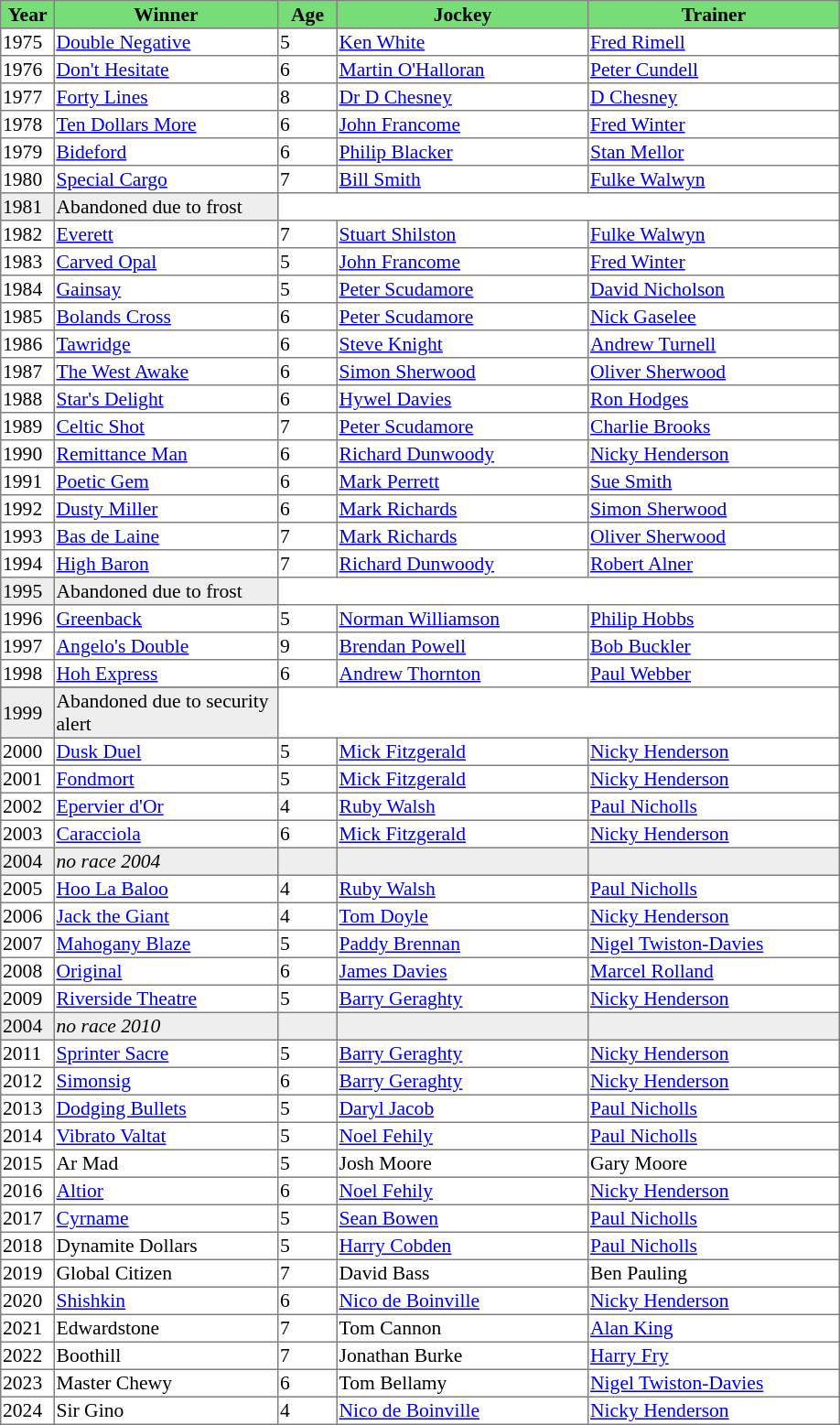<table class = "sortable" | border="1" style="border-collapse: collapse; font-size:90%">
<tr bgcolor="#77dd77" align="center">
<th width="36px"><strong>Year</strong><br></th>
<th width="160px"><strong>Winner</strong><br></th>
<th width="40px"><strong>Age</strong><br></th>
<th width="180px"><strong>Jockey</strong><br></th>
<th width="180px"><strong>Trainer</strong><br></th>
</tr>
<tr>
<td>1975</td>
<td><a href='#'>Double Negative</a></td>
<td>5</td>
<td><a href='#'>Ken White</a></td>
<td><a href='#'>Fred Rimell</a></td>
</tr>
<tr>
<td>1976</td>
<td><a href='#'>Don't Hesitate</a></td>
<td>6</td>
<td><a href='#'>Martin O'Halloran</a></td>
<td><a href='#'>Peter Cundell</a></td>
</tr>
<tr>
<td>1977</td>
<td><a href='#'>Forty Lines</a></td>
<td>8</td>
<td><a href='#'>Dr D Chesney</a></td>
<td><a href='#'>D Chesney</a></td>
</tr>
<tr>
<td>1978</td>
<td><a href='#'>Ten Dollars More</a></td>
<td>6</td>
<td><a href='#'>John Francome</a></td>
<td><a href='#'>Fred Winter</a></td>
</tr>
<tr>
<td>1979</td>
<td><a href='#'>Bideford</a></td>
<td>6</td>
<td><a href='#'>Philip Blacker</a></td>
<td><a href='#'>Stan Mellor</a></td>
</tr>
<tr>
<td>1980</td>
<td><a href='#'>Special Cargo</a></td>
<td>7</td>
<td><a href='#'>Bill Smith</a></td>
<td><a href='#'>Fulke Walwyn</a></td>
</tr>
<tr bgcolor="#eeeeee">
<td>1981<td>Abandoned due to frost</td></td>
</tr>
<tr>
<td>1982</td>
<td><a href='#'>Everett</a></td>
<td>7</td>
<td><a href='#'>Stuart Shilston</a></td>
<td><a href='#'>Fulke Walwyn</a></td>
</tr>
<tr>
<td>1983</td>
<td><a href='#'>Carved Opal</a></td>
<td>5</td>
<td><a href='#'>John Francome</a></td>
<td><a href='#'>Fred Winter</a></td>
</tr>
<tr>
<td>1984</td>
<td><a href='#'>Gainsay</a></td>
<td>5</td>
<td><a href='#'>Peter Scudamore</a></td>
<td><a href='#'>David Nicholson</a></td>
</tr>
<tr>
<td>1985</td>
<td><a href='#'>Bolands Cross</a></td>
<td>6</td>
<td><a href='#'>Peter Scudamore</a></td>
<td><a href='#'>Nick Gaselee</a></td>
</tr>
<tr>
<td>1986</td>
<td><a href='#'>Tawridge</a></td>
<td>6</td>
<td><a href='#'>Steve Knight</a></td>
<td><a href='#'>Andrew Turnell</a></td>
</tr>
<tr>
<td>1987</td>
<td><a href='#'>The West Awake</a></td>
<td>6</td>
<td><a href='#'>Simon Sherwood</a></td>
<td><a href='#'>Oliver Sherwood</a></td>
</tr>
<tr>
<td>1988</td>
<td><a href='#'>Star's Delight</a></td>
<td>6</td>
<td><a href='#'>Hywel Davies</a></td>
<td><a href='#'>Ron Hodges</a></td>
</tr>
<tr>
<td>1989</td>
<td><a href='#'>Celtic Shot</a></td>
<td>7</td>
<td><a href='#'>Peter Scudamore</a></td>
<td><a href='#'>Charlie Brooks</a></td>
</tr>
<tr>
<td>1990</td>
<td><a href='#'>Remittance Man</a></td>
<td>6</td>
<td><a href='#'>Richard Dunwoody</a></td>
<td><a href='#'>Nicky Henderson</a></td>
</tr>
<tr>
<td>1991</td>
<td><a href='#'>Poetic Gem</a></td>
<td>6</td>
<td><a href='#'>Mark Perrett</a></td>
<td><a href='#'>Sue Smith</a></td>
</tr>
<tr>
<td>1992</td>
<td><a href='#'>Dusty Miller</a></td>
<td>6</td>
<td><a href='#'>Mark Richards</a></td>
<td><a href='#'>Simon Sherwood</a></td>
</tr>
<tr>
<td>1993</td>
<td><a href='#'>Bas de Laine</a></td>
<td>7</td>
<td><a href='#'>Mark Richards</a></td>
<td><a href='#'>Oliver Sherwood</a></td>
</tr>
<tr>
<td>1994</td>
<td><a href='#'>High Baron</a></td>
<td>7</td>
<td><a href='#'>Richard Dunwoody</a></td>
<td><a href='#'>Robert Alner</a></td>
</tr>
<tr bgcolor="#eeeeee">
<td>1995<td>Abandoned due to frost</td></td>
</tr>
<tr>
<td>1996</td>
<td><a href='#'>Greenback</a></td>
<td>5</td>
<td><a href='#'>Norman Williamson</a></td>
<td><a href='#'>Philip Hobbs</a></td>
</tr>
<tr>
<td>1997</td>
<td><a href='#'>Angelo's Double</a></td>
<td>9</td>
<td><a href='#'>Brendan Powell</a></td>
<td><a href='#'>Bob Buckler</a></td>
</tr>
<tr>
<td>1998</td>
<td><a href='#'>Hoh Express</a></td>
<td>6</td>
<td><a href='#'>Andrew Thornton</a></td>
<td><a href='#'>Paul Webber</a></td>
</tr>
<tr bgcolor="#eeeeee">
</tr>
<tr bgcolor="#eeeeee">
<td>1999<td>Abandoned due to security alert</td></td>
</tr>
<tr>
<td>2000</td>
<td><a href='#'>Dusk Duel</a></td>
<td>5</td>
<td><a href='#'>Mick Fitzgerald</a></td>
<td><a href='#'>Nicky Henderson</a></td>
</tr>
<tr>
<td>2001</td>
<td><a href='#'>Fondmort</a></td>
<td>5</td>
<td><a href='#'>Mick Fitzgerald</a></td>
<td><a href='#'>Nicky Henderson</a></td>
</tr>
<tr>
<td>2002</td>
<td><a href='#'>Epervier d'Or</a></td>
<td>4</td>
<td><a href='#'>Ruby Walsh</a></td>
<td><a href='#'>Paul Nicholls</a></td>
</tr>
<tr>
<td>2003</td>
<td><a href='#'>Caracciola</a></td>
<td>6</td>
<td><a href='#'>Mick Fitzgerald</a></td>
<td><a href='#'>Nicky Henderson</a></td>
</tr>
<tr bgcolor="#eeeeee">
<td><span>2004</span></td>
<td><em>no race 2004</em></td>
<td></td>
<td></td>
<td></td>
</tr>
<tr>
<td>2005</td>
<td><a href='#'>Hoo La Baloo</a></td>
<td>4</td>
<td><a href='#'>Ruby Walsh</a></td>
<td><a href='#'>Paul Nicholls</a></td>
</tr>
<tr>
<td>2006</td>
<td><a href='#'>Jack the Giant</a></td>
<td>4</td>
<td><a href='#'>Tom Doyle</a></td>
<td><a href='#'>Nicky Henderson</a></td>
</tr>
<tr>
<td>2007</td>
<td><a href='#'>Mahogany Blaze</a></td>
<td>5</td>
<td><a href='#'>Paddy Brennan</a></td>
<td><a href='#'>Nigel Twiston-Davies</a></td>
</tr>
<tr>
<td>2008</td>
<td><a href='#'>Original</a></td>
<td>6</td>
<td><a href='#'>James Davies</a></td>
<td><a href='#'>Marcel Rolland</a></td>
</tr>
<tr>
<td>2009</td>
<td><a href='#'>Riverside Theatre</a></td>
<td>5</td>
<td><a href='#'>Barry Geraghty</a></td>
<td><a href='#'>Nicky Henderson</a></td>
</tr>
<tr bgcolor="#eeeeee">
<td><span>2004</span></td>
<td><em>no race 2010</em> </td>
<td></td>
<td></td>
<td></td>
</tr>
<tr>
<td>2011</td>
<td><a href='#'>Sprinter Sacre</a></td>
<td>5</td>
<td><a href='#'>Barry Geraghty</a></td>
<td><a href='#'>Nicky Henderson</a></td>
</tr>
<tr>
<td>2012</td>
<td><a href='#'>Simonsig</a></td>
<td>6</td>
<td><a href='#'>Barry Geraghty</a></td>
<td><a href='#'>Nicky Henderson</a></td>
</tr>
<tr>
<td>2013</td>
<td><a href='#'>Dodging Bullets</a></td>
<td>5</td>
<td><a href='#'>Daryl Jacob</a></td>
<td><a href='#'>Paul Nicholls</a></td>
</tr>
<tr>
<td>2014</td>
<td><a href='#'>Vibrato Valtat</a></td>
<td>5</td>
<td><a href='#'>Noel Fehily</a></td>
<td><a href='#'>Paul Nicholls</a></td>
</tr>
<tr>
<td>2015</td>
<td>Ar Mad</td>
<td>5</td>
<td>Josh Moore</td>
<td>Gary Moore</td>
</tr>
<tr>
<td>2016</td>
<td><a href='#'>Altior</a></td>
<td>6</td>
<td><a href='#'>Noel Fehily</a></td>
<td><a href='#'>Nicky Henderson</a></td>
</tr>
<tr>
<td>2017</td>
<td><a href='#'>Cyrname</a></td>
<td>5</td>
<td><a href='#'>Sean Bowen</a></td>
<td><a href='#'>Paul Nicholls</a></td>
</tr>
<tr>
<td>2018</td>
<td>Dynamite Dollars</td>
<td>5</td>
<td><a href='#'>Harry Cobden</a></td>
<td><a href='#'>Paul Nicholls</a></td>
</tr>
<tr>
<td>2019</td>
<td>Global Citizen</td>
<td>7</td>
<td>David Bass</td>
<td>Ben Pauling</td>
</tr>
<tr>
<td>2020</td>
<td><a href='#'>Shishkin</a></td>
<td>6</td>
<td><a href='#'>Nico de Boinville</a></td>
<td><a href='#'>Nicky Henderson</a></td>
</tr>
<tr>
<td>2021</td>
<td>Edwardstone</td>
<td>7</td>
<td>Tom Cannon</td>
<td><a href='#'>Alan King</a></td>
</tr>
<tr>
<td>2022</td>
<td>Boothill</td>
<td>7</td>
<td>Jonathan Burke</td>
<td><a href='#'>Harry Fry</a></td>
</tr>
<tr>
<td>2023</td>
<td>Master Chewy</td>
<td>6</td>
<td>Tom Bellamy</td>
<td><a href='#'>Nigel Twiston-Davies</a></td>
</tr>
<tr>
<td>2024</td>
<td>Sir Gino</td>
<td>4</td>
<td><a href='#'>Nico de Boinville</a></td>
<td><a href='#'>Nicky Henderson</a></td>
</tr>
</table>
